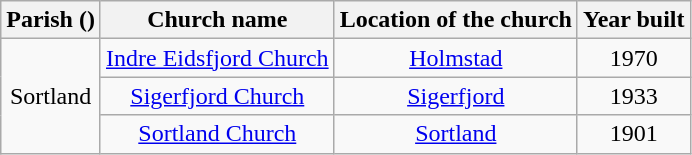<table class="wikitable" style="text-align:center">
<tr>
<th>Parish ()</th>
<th>Church name</th>
<th>Location of the church</th>
<th>Year built</th>
</tr>
<tr>
<td rowspan="3">Sortland</td>
<td><a href='#'>Indre Eidsfjord Church</a></td>
<td><a href='#'>Holmstad</a></td>
<td>1970</td>
</tr>
<tr>
<td><a href='#'>Sigerfjord Church</a></td>
<td><a href='#'>Sigerfjord</a></td>
<td>1933</td>
</tr>
<tr>
<td><a href='#'>Sortland Church</a></td>
<td><a href='#'>Sortland</a></td>
<td>1901</td>
</tr>
</table>
